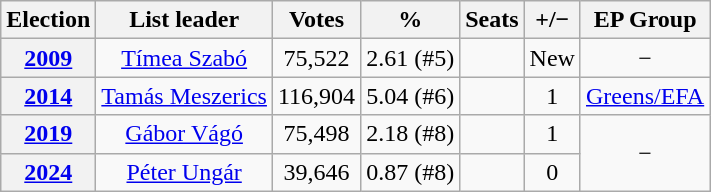<table class=wikitable style="text-align:center;">
<tr>
<th>Election</th>
<th>List leader</th>
<th>Votes</th>
<th>%</th>
<th>Seats</th>
<th>+/−</th>
<th>EP Group</th>
</tr>
<tr>
<th><a href='#'>2009</a></th>
<td><a href='#'>Tímea Szabó</a></td>
<td>75,522</td>
<td>2.61 (#5)</td>
<td></td>
<td>New</td>
<td>−</td>
</tr>
<tr>
<th><a href='#'>2014</a></th>
<td><a href='#'>Tamás Meszerics</a></td>
<td>116,904</td>
<td>5.04 (#6)</td>
<td></td>
<td> 1</td>
<td><a href='#'>Greens/EFA</a></td>
</tr>
<tr>
<th><a href='#'>2019</a></th>
<td><a href='#'>Gábor Vágó</a></td>
<td>75,498</td>
<td>2.18 (#8)</td>
<td></td>
<td> 1</td>
<td rowspan=2>−</td>
</tr>
<tr>
<th><a href='#'>2024</a></th>
<td><a href='#'>Péter Ungár</a></td>
<td>39,646</td>
<td>0.87 (#8)</td>
<td></td>
<td> 0</td>
</tr>
</table>
